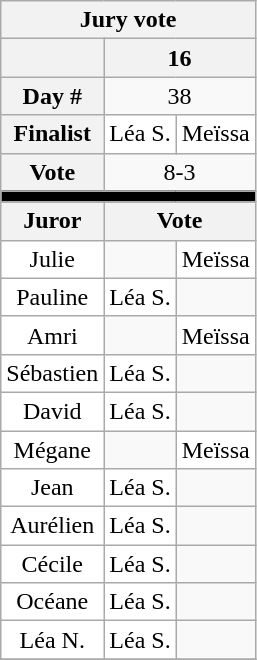<table class="wikitable" style="text-align:center">
<tr>
<th colspan=3>Jury vote</th>
</tr>
<tr>
<th></th>
<th colspan="2">16</th>
</tr>
<tr>
<th>Day #</th>
<td colspan="2">38</td>
</tr>
<tr>
<th>Finalist</th>
<td bgcolor="white">Léa S.</td>
<td bgcolor="white">Meïssa</td>
</tr>
<tr>
<th>Vote</th>
<td colspan=2>8-3</td>
</tr>
<tr>
<td colspan=13 bgcolor=black></td>
</tr>
<tr>
<th>Juror</th>
<th colspan=2>Vote</th>
</tr>
<tr>
<td bgcolor="white">Julie</td>
<td></td>
<td bgcolor="white">Meïssa</td>
</tr>
<tr>
<td bgcolor="white">Pauline</td>
<td bgcolor="white">Léa S.</td>
<td></td>
</tr>
<tr>
<td bgcolor="white">Amri</td>
<td></td>
<td bgcolor="white">Meïssa</td>
</tr>
<tr>
<td bgcolor="white">Sébastien</td>
<td bgcolor="white">Léa S.</td>
<td></td>
</tr>
<tr>
<td bgcolor="white">David</td>
<td bgcolor="white">Léa S.</td>
<td></td>
</tr>
<tr>
<td bgcolor="white">Mégane</td>
<td></td>
<td bgcolor="white">Meïssa</td>
</tr>
<tr>
<td bgcolor="white">Jean</td>
<td bgcolor="white">Léa S.</td>
<td></td>
</tr>
<tr>
<td bgcolor="white">Aurélien</td>
<td bgcolor="white">Léa S.</td>
<td></td>
</tr>
<tr>
<td bgcolor="white">Cécile</td>
<td bgcolor="white">Léa S.</td>
<td></td>
</tr>
<tr>
<td bgcolor="white">Océane</td>
<td bgcolor="white">Léa S.</td>
<td></td>
</tr>
<tr>
<td bgcolor="white">Léa N.</td>
<td bgcolor="white">Léa S.</td>
<td></td>
</tr>
<tr>
</tr>
</table>
